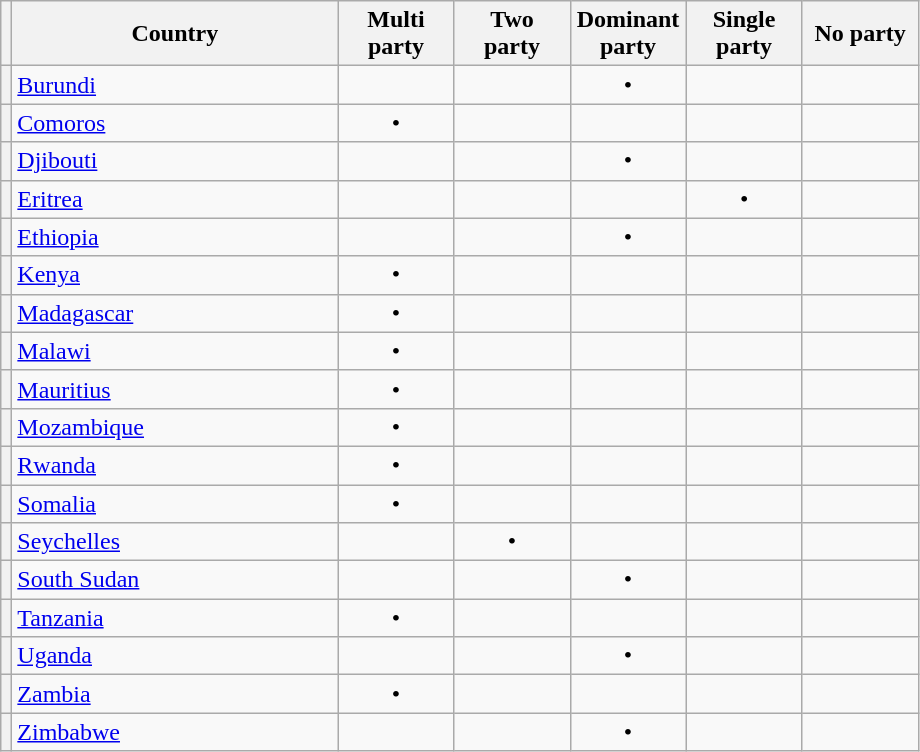<table class="wikitable" style="text-align:center">
<tr>
<th></th>
<th width="210">Country</th>
<th width="70">Multi party</th>
<th width="70">Two party</th>
<th width="70">Dominant party</th>
<th width="70">Single party</th>
<th width="70">No party</th>
</tr>
<tr>
<th></th>
<td style="text-align:left"><a href='#'>Burundi</a></td>
<td></td>
<td></td>
<td>•</td>
<td></td>
<td></td>
</tr>
<tr>
<th></th>
<td style="text-align:left"><a href='#'>Comoros</a></td>
<td>•</td>
<td></td>
<td></td>
<td></td>
<td></td>
</tr>
<tr>
<th></th>
<td style="text-align:left"><a href='#'>Djibouti</a></td>
<td></td>
<td></td>
<td>•</td>
<td></td>
<td></td>
</tr>
<tr>
<th></th>
<td style="text-align:left"><a href='#'>Eritrea</a></td>
<td></td>
<td></td>
<td></td>
<td>•</td>
<td></td>
</tr>
<tr>
<th></th>
<td style="text-align:left"><a href='#'>Ethiopia</a></td>
<td></td>
<td></td>
<td>•</td>
<td></td>
<td></td>
</tr>
<tr>
<th></th>
<td style="text-align:left"><a href='#'>Kenya</a></td>
<td>•</td>
<td></td>
<td></td>
<td></td>
<td></td>
</tr>
<tr>
<th></th>
<td style="text-align:left"><a href='#'>Madagascar</a></td>
<td>•</td>
<td></td>
<td></td>
<td></td>
<td></td>
</tr>
<tr>
<th></th>
<td style="text-align:left"><a href='#'>Malawi</a></td>
<td>•</td>
<td></td>
<td></td>
<td></td>
<td></td>
</tr>
<tr>
<th></th>
<td style="text-align:left"><a href='#'>Mauritius</a></td>
<td>•</td>
<td></td>
<td></td>
<td></td>
<td></td>
</tr>
<tr>
<th></th>
<td style="text-align:left"><a href='#'>Mozambique</a></td>
<td>•</td>
<td></td>
<td></td>
<td></td>
<td></td>
</tr>
<tr>
<th></th>
<td style="text-align:left"><a href='#'>Rwanda</a></td>
<td>•</td>
<td></td>
<td></td>
<td></td>
<td></td>
</tr>
<tr>
<th></th>
<td style="text-align:left"><a href='#'>Somalia</a></td>
<td>•</td>
<td></td>
<td></td>
<td></td>
<td></td>
</tr>
<tr>
<th></th>
<td style="text-align:left"><a href='#'>Seychelles</a></td>
<td></td>
<td>•</td>
<td></td>
<td></td>
<td></td>
</tr>
<tr>
<th></th>
<td style="text-align:left"><a href='#'>South Sudan</a></td>
<td></td>
<td></td>
<td>•</td>
<td></td>
<td></td>
</tr>
<tr>
<th></th>
<td style="text-align:left"><a href='#'>Tanzania</a></td>
<td>•</td>
<td></td>
<td></td>
<td></td>
<td></td>
</tr>
<tr>
<th></th>
<td style="text-align:left"><a href='#'>Uganda</a></td>
<td></td>
<td></td>
<td>•</td>
<td></td>
<td></td>
</tr>
<tr>
<th></th>
<td style="text-align:left"><a href='#'>Zambia</a></td>
<td>•</td>
<td></td>
<td></td>
<td></td>
<td></td>
</tr>
<tr>
<th></th>
<td style="text-align:left"><a href='#'>Zimbabwe</a></td>
<td></td>
<td></td>
<td>•</td>
<td></td>
<td></td>
</tr>
</table>
